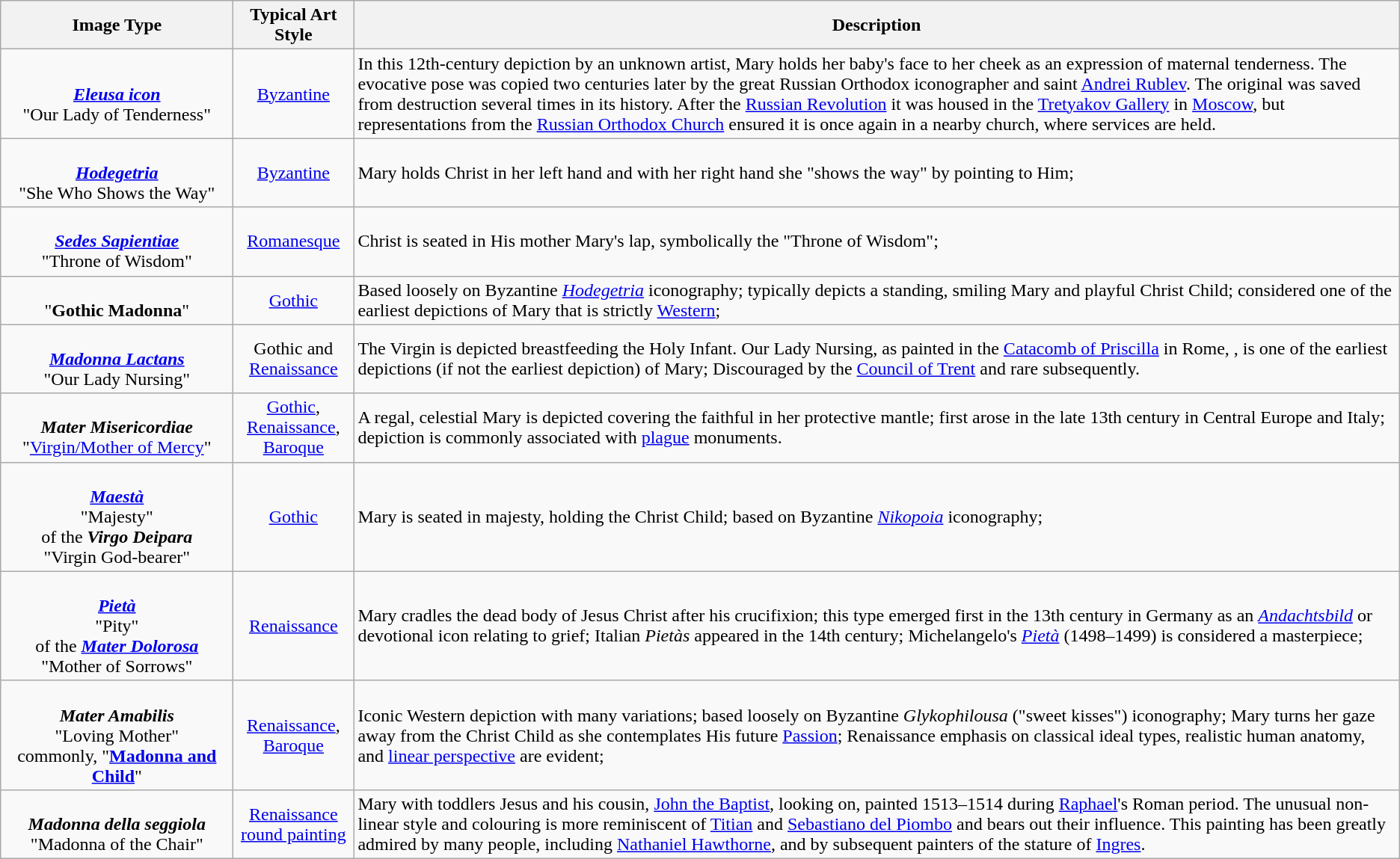<table class="wikitable">
<tr>
<th width=200>Image Type</th>
<th width=100>Typical Art Style</th>
<th>Description</th>
</tr>
<tr>
<td align="center"><br><strong><em><a href='#'>Eleusa icon</a></em></strong><br>
"Our Lady of Tenderness"</td>
<td align="center"><a href='#'>Byzantine</a></td>
<td>In this 12th-century depiction by an unknown artist, Mary holds her baby's face to her cheek as an expression of maternal tenderness. The evocative pose was copied two centuries later by the great Russian Orthodox iconographer and saint <a href='#'>Andrei Rublev</a>. The original was saved from destruction several times in its history. After the <a href='#'>Russian Revolution</a> it was housed in the <a href='#'>Tretyakov Gallery</a> in <a href='#'>Moscow</a>, but representations from the <a href='#'>Russian Orthodox Church</a> ensured it is once again in a nearby church, where services are held.</td>
</tr>
<tr>
<td align="center"><br><strong><em><a href='#'>Hodegetria</a></em></strong><br>
"She Who Shows the Way"</td>
<td align="center"><a href='#'>Byzantine</a></td>
<td>Mary holds Christ in her left hand and with her right hand she "shows the way" by pointing to Him;</td>
</tr>
<tr>
<td align="center"><br><strong><em><a href='#'>Sedes Sapientiae</a></em></strong><br>
"Throne of Wisdom"</td>
<td align="center"><a href='#'>Romanesque</a></td>
<td>Christ is seated in His mother Mary's lap, symbolically the "Throne of Wisdom";</td>
</tr>
<tr>
<td align="center"><br>"<strong>Gothic Madonna</strong>"</td>
<td align="center"><a href='#'>Gothic</a></td>
<td>Based loosely on Byzantine <em><a href='#'>Hodegetria</a></em> iconography; typically depicts a standing, smiling Mary and playful Christ Child; considered one of the earliest depictions of Mary that is strictly <a href='#'>Western</a>;</td>
</tr>
<tr>
<td align="center"><br><strong><em><a href='#'>Madonna Lactans</a></em></strong><br>
"Our Lady Nursing"</td>
<td align="center">Gothic and <a href='#'>Renaissance</a></td>
<td>The Virgin is depicted breastfeeding the Holy Infant. Our Lady Nursing, as painted in the <a href='#'>Catacomb of Priscilla</a> in Rome, , is one of the earliest depictions (if not the earliest depiction) of Mary; Discouraged by the <a href='#'>Council of Trent</a> and rare subsequently.</td>
</tr>
<tr>
<td align="center"><br><strong><em>Mater Misericordiae</em></strong><br>
"<a href='#'>Virgin/Mother of Mercy</a>"</td>
<td align="center"><a href='#'>Gothic</a>, <a href='#'>Renaissance</a>, <a href='#'>Baroque</a></td>
<td>A regal, celestial Mary is depicted covering the faithful in her protective mantle; first arose in the late 13th century in Central Europe and Italy; depiction is commonly associated with <a href='#'>plague</a> monuments.</td>
</tr>
<tr>
<td align="center"><br><strong><em><a href='#'>Maestà</a></em></strong><br>
"Majesty"<br>
of the <strong><em>Virgo Deipara</em></strong><br>
"Virgin God-bearer"</td>
<td align="center"><a href='#'>Gothic</a></td>
<td>Mary is seated in majesty, holding the Christ Child; based on Byzantine <em><a href='#'>Nikopoia</a></em> iconography;</td>
</tr>
<tr>
<td align="center"><br><strong><em><a href='#'>Pietà</a></em></strong> <br>
"Pity"<br>
of the <strong><em><a href='#'>Mater Dolorosa</a></em></strong><br>
"Mother of Sorrows"</td>
<td align="center"><a href='#'>Renaissance</a></td>
<td>Mary cradles the dead body of Jesus Christ after his crucifixion; this type emerged first in the 13th century in Germany as an <em><a href='#'>Andachtsbild</a></em> or devotional icon relating to grief; Italian <em>Pietàs</em> appeared in the 14th century; Michelangelo's <em><a href='#'>Pietà</a></em> (1498–1499) is considered a masterpiece;</td>
</tr>
<tr>
<td align="center"><br><strong><em>Mater Amabilis</em></strong><br>
"Loving Mother"<br>
commonly, "<strong><a href='#'>Madonna and Child</a></strong>"</td>
<td align="center"><a href='#'>Renaissance</a>, <a href='#'>Baroque</a></td>
<td>Iconic Western depiction with many variations; based loosely on Byzantine <em>Glykophilousa</em> ("sweet kisses") iconography; Mary turns her gaze away from the Christ Child as she contemplates His future <a href='#'>Passion</a>; Renaissance emphasis on classical ideal types, realistic human anatomy, and <a href='#'>linear perspective</a> are evident;</td>
</tr>
<tr>
<td align="center"><br><strong><em>Madonna della seggiola</em></strong><br>
"Madonna of the Chair"<br></td>
<td align="center"><a href='#'>Renaissance round painting</a></td>
<td>Mary with toddlers Jesus and his cousin, <a href='#'>John the Baptist</a>, looking on, painted 1513–1514 during <a href='#'>Raphael</a>'s Roman period. The unusual non-linear style and colouring is more reminiscent of <a href='#'>Titian</a> and <a href='#'>Sebastiano del Piombo</a> and bears out their influence. This painting has been greatly admired by many people, including <a href='#'>Nathaniel Hawthorne</a>, and by subsequent painters of the stature of <a href='#'>Ingres</a>.</td>
</tr>
</table>
